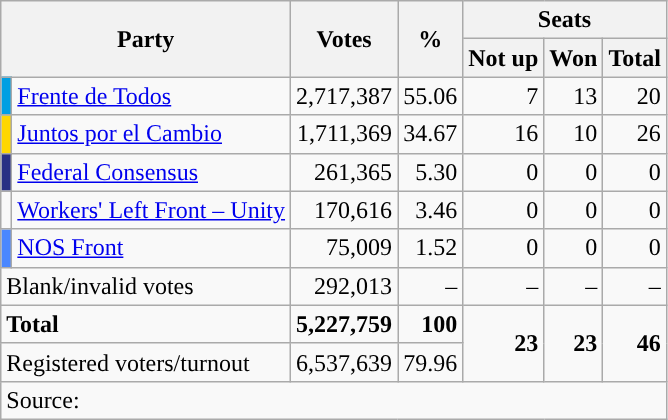<table class="wikitable" style="text-align:right">
<tr>
<th colspan="2" rowspan="2">Party</th>
<th rowspan="2">Votes</th>
<th rowspan="2">%</th>
<th colspan="3">Seats</th>
</tr>
<tr>
<th>Not up</th>
<th>Won</th>
<th>Total</th>
</tr>
<tr>
<td style="color:inherit;background:#009FE3"></td>
<td align="left"><a href='#'>Frente de Todos</a></td>
<td>2,717,387</td>
<td>55.06</td>
<td>7</td>
<td>13</td>
<td>20</td>
</tr>
<tr>
<td style="color:inherit;background:#FFD700"></td>
<td align="left"><a href='#'>Juntos por el Cambio</a></td>
<td>1,711,369</td>
<td>34.67</td>
<td>16</td>
<td>10</td>
<td>26</td>
</tr>
<tr>
<td style="color:inherit;background:#283084"></td>
<td align="left"><a href='#'>Federal Consensus</a></td>
<td>261,365</td>
<td>5.30</td>
<td>0</td>
<td>0</td>
<td>0</td>
</tr>
<tr>
<td></td>
<td align="left"><a href='#'>Workers' Left Front – Unity</a></td>
<td>170,616</td>
<td>3.46</td>
<td>0</td>
<td>0</td>
<td>0</td>
</tr>
<tr>
<td style="color:inherit;background:#4A87FF"></td>
<td align="left"><a href='#'>NOS Front</a></td>
<td>75,009</td>
<td>1.52</td>
<td>0</td>
<td>0</td>
<td>0</td>
</tr>
<tr>
<td colspan="2" align="left">Blank/invalid votes</td>
<td>292,013</td>
<td>–</td>
<td>–</td>
<td>–</td>
<td>–</td>
</tr>
<tr>
<td colspan="2" align="left"><strong>Total</strong></td>
<td><strong>5,227,759</strong></td>
<td><strong>100</strong></td>
<td rowspan="2"><strong>23</strong></td>
<td rowspan="2"><strong>23</strong></td>
<td rowspan="2"><strong>46</strong></td>
</tr>
<tr>
<td colspan="2" align="left">Registered voters/turnout</td>
<td>6,537,639</td>
<td>79.96</td>
</tr>
<tr>
<td colspan="7" align="left">Source: </td>
</tr>
</table>
